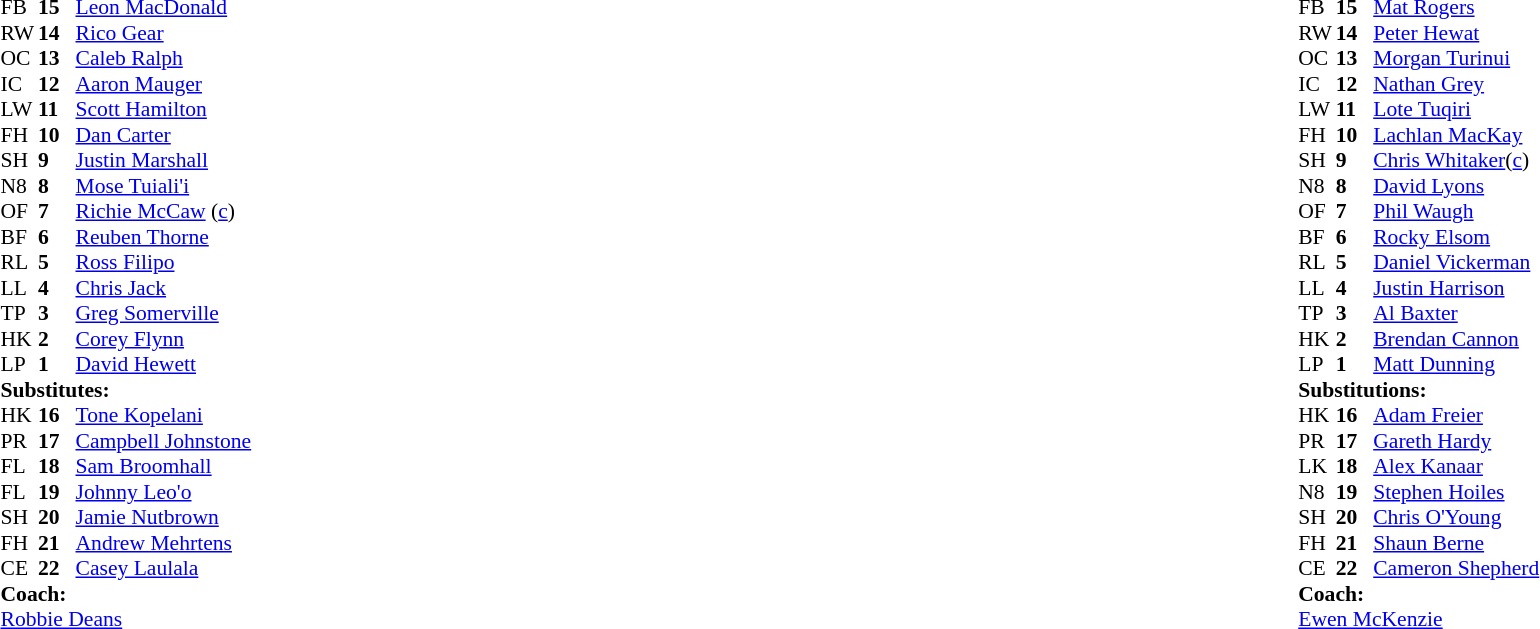<table style="width:100%">
<tr>
<td style="vertical-align:top; width:50%"><br><table style="font-size: 90%" cellspacing="0" cellpadding="0">
<tr>
<th width="25"></th>
<th width="25"></th>
</tr>
<tr>
<td>FB</td>
<td><strong>15</strong></td>
<td><a href='#'>Leon MacDonald</a></td>
</tr>
<tr>
<td>RW</td>
<td><strong>14</strong></td>
<td><a href='#'>Rico Gear</a></td>
</tr>
<tr>
<td>OC</td>
<td><strong>13</strong></td>
<td><a href='#'>Caleb Ralph</a></td>
</tr>
<tr>
<td>IC</td>
<td><strong>12</strong></td>
<td><a href='#'>Aaron Mauger</a></td>
</tr>
<tr>
<td>LW</td>
<td><strong>11</strong></td>
<td><a href='#'>Scott Hamilton</a></td>
</tr>
<tr>
<td>FH</td>
<td><strong>10</strong></td>
<td><a href='#'>Dan Carter</a></td>
</tr>
<tr>
<td>SH</td>
<td><strong>9</strong></td>
<td><a href='#'>Justin Marshall</a></td>
</tr>
<tr>
<td>N8</td>
<td><strong>8</strong></td>
<td><a href='#'>Mose Tuiali'i</a></td>
</tr>
<tr>
<td>OF</td>
<td><strong>7</strong></td>
<td><a href='#'>Richie McCaw</a> (<a href='#'>c</a>)</td>
</tr>
<tr>
<td>BF</td>
<td><strong>6</strong></td>
<td><a href='#'>Reuben Thorne</a></td>
</tr>
<tr>
<td>RL</td>
<td><strong>5</strong></td>
<td><a href='#'>Ross Filipo</a></td>
</tr>
<tr>
<td>LL</td>
<td><strong>4</strong></td>
<td><a href='#'>Chris Jack</a></td>
</tr>
<tr>
<td>TP</td>
<td><strong>3</strong></td>
<td><a href='#'>Greg Somerville</a></td>
</tr>
<tr>
<td>HK</td>
<td><strong>2</strong></td>
<td><a href='#'>Corey Flynn</a></td>
</tr>
<tr>
<td>LP</td>
<td><strong>1</strong></td>
<td><a href='#'>David Hewett</a></td>
</tr>
<tr>
<td colspan=3><strong>Substitutes:</strong></td>
</tr>
<tr>
<td>HK</td>
<td><strong>16</strong></td>
<td><a href='#'>Tone Kopelani</a></td>
</tr>
<tr>
<td>PR</td>
<td><strong>17</strong></td>
<td><a href='#'>Campbell Johnstone</a></td>
</tr>
<tr>
<td>FL</td>
<td><strong>18</strong></td>
<td><a href='#'>Sam Broomhall</a></td>
</tr>
<tr>
<td>FL</td>
<td><strong>19</strong></td>
<td><a href='#'>Johnny Leo'o</a></td>
</tr>
<tr>
<td>SH</td>
<td><strong>20</strong></td>
<td><a href='#'>Jamie Nutbrown</a></td>
</tr>
<tr>
<td>FH</td>
<td><strong>21</strong></td>
<td><a href='#'>Andrew Mehrtens</a></td>
</tr>
<tr>
<td>CE</td>
<td><strong>22</strong></td>
<td><a href='#'>Casey Laulala</a></td>
</tr>
<tr>
<td colspan="3"><strong>Coach:</strong></td>
</tr>
<tr>
<td colspan="4"> <a href='#'>Robbie Deans</a></td>
</tr>
</table>
</td>
<td style="vertical-align:top"></td>
<td style="vertical-align:top; width:50%"><br><table cellspacing="0" cellpadding="0" style="font-size:90%;margin:auto">
<tr>
<th width="25"></th>
<th width="25"></th>
</tr>
<tr>
<td>FB</td>
<td><strong>15</strong></td>
<td><a href='#'>Mat Rogers</a></td>
</tr>
<tr>
<td>RW</td>
<td><strong>14</strong></td>
<td><a href='#'>Peter Hewat</a></td>
</tr>
<tr>
<td>OC</td>
<td><strong>13</strong></td>
<td><a href='#'>Morgan Turinui</a></td>
</tr>
<tr>
<td>IC</td>
<td><strong>12</strong></td>
<td><a href='#'>Nathan Grey</a></td>
</tr>
<tr>
<td>LW</td>
<td><strong>11</strong></td>
<td><a href='#'>Lote Tuqiri</a></td>
</tr>
<tr>
<td>FH</td>
<td><strong>10</strong></td>
<td><a href='#'>Lachlan MacKay</a></td>
</tr>
<tr>
<td>SH</td>
<td><strong>9</strong></td>
<td><a href='#'>Chris Whitaker</a>(<a href='#'>c</a>)</td>
</tr>
<tr>
<td>N8</td>
<td><strong>8</strong></td>
<td><a href='#'>David Lyons</a></td>
</tr>
<tr>
<td>OF</td>
<td><strong>7</strong></td>
<td><a href='#'>Phil Waugh</a></td>
</tr>
<tr>
<td>BF</td>
<td><strong>6</strong></td>
<td><a href='#'>Rocky Elsom</a></td>
</tr>
<tr>
<td>RL</td>
<td><strong>5</strong></td>
<td><a href='#'>Daniel Vickerman</a></td>
</tr>
<tr>
<td>LL</td>
<td><strong>4</strong></td>
<td><a href='#'>Justin Harrison</a></td>
</tr>
<tr>
<td>TP</td>
<td><strong>3</strong></td>
<td><a href='#'>Al Baxter</a></td>
</tr>
<tr>
<td>HK</td>
<td><strong>2</strong></td>
<td><a href='#'>Brendan Cannon</a></td>
</tr>
<tr>
<td>LP</td>
<td><strong>1</strong></td>
<td><a href='#'>Matt Dunning</a></td>
</tr>
<tr>
<td colspan=3><strong>Substitutions:</strong></td>
</tr>
<tr>
<td>HK</td>
<td><strong>16</strong></td>
<td><a href='#'>Adam Freier</a></td>
</tr>
<tr>
<td>PR</td>
<td><strong>17</strong></td>
<td><a href='#'>Gareth Hardy</a></td>
</tr>
<tr>
<td>LK</td>
<td><strong>18</strong></td>
<td><a href='#'>Alex Kanaar</a></td>
</tr>
<tr>
<td>N8</td>
<td><strong>19</strong></td>
<td><a href='#'>Stephen Hoiles</a></td>
</tr>
<tr>
<td>SH</td>
<td><strong>20</strong></td>
<td><a href='#'>Chris O'Young</a></td>
</tr>
<tr>
<td>FH</td>
<td><strong>21</strong></td>
<td><a href='#'>Shaun Berne</a></td>
</tr>
<tr>
<td>CE</td>
<td><strong>22</strong></td>
<td><a href='#'>Cameron Shepherd</a></td>
</tr>
<tr>
<td colspan="3"><strong>Coach:</strong></td>
</tr>
<tr>
<td colspan="4"> <a href='#'>Ewen McKenzie</a></td>
</tr>
</table>
</td>
</tr>
</table>
